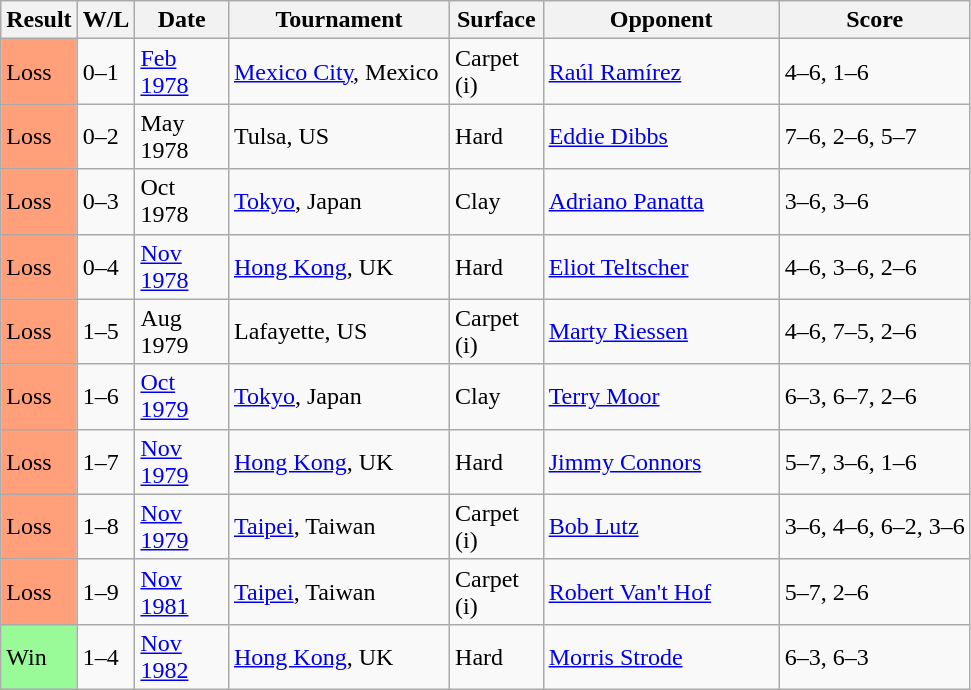<table class="sortable wikitable">
<tr>
<th style="width:40px">Result</th>
<th style="width:30px" class="unsortable">W/L</th>
<th style="width:55px">Date</th>
<th style="width:140px">Tournament</th>
<th style="width:55px">Surface</th>
<th style="width:150px">Opponent</th>
<th style="width:120px" class="unsortable">Score</th>
</tr>
<tr>
<td style="background:#ffa07a;">Loss</td>
<td>0–1</td>
<td><a href='#'>Feb 1978</a></td>
<td><a href='#'>Mexico City</a>, Mexico</td>
<td>Carpet (i)</td>
<td> <a href='#'>Raúl Ramírez</a></td>
<td>4–6, 1–6</td>
</tr>
<tr>
<td style="background:#ffa07a;">Loss</td>
<td>0–2</td>
<td>May 1978</td>
<td>Tulsa, US</td>
<td>Hard</td>
<td> <a href='#'>Eddie Dibbs</a></td>
<td>7–6, 2–6, 5–7</td>
</tr>
<tr>
<td style="background:#ffa07a;">Loss</td>
<td>0–3</td>
<td>Oct 1978</td>
<td><a href='#'>Tokyo</a>, Japan</td>
<td>Clay</td>
<td> <a href='#'>Adriano Panatta</a></td>
<td>3–6, 3–6</td>
</tr>
<tr>
<td style="background:#ffa07a;">Loss</td>
<td>0–4</td>
<td><a href='#'>Nov 1978</a></td>
<td><a href='#'>Hong Kong</a>, UK</td>
<td>Hard</td>
<td> <a href='#'>Eliot Teltscher</a></td>
<td>4–6, 3–6, 2–6</td>
</tr>
<tr>
<td style="background:#ffa07a;">Loss</td>
<td>1–5</td>
<td>Aug 1979</td>
<td>Lafayette, US</td>
<td>Carpet (i)</td>
<td> <a href='#'>Marty Riessen</a></td>
<td>4–6, 7–5, 2–6</td>
</tr>
<tr>
<td style="background:#ffa07a;">Loss</td>
<td>1–6</td>
<td><a href='#'>Oct 1979</a></td>
<td><a href='#'>Tokyo</a>, Japan</td>
<td>Clay</td>
<td> <a href='#'>Terry Moor</a></td>
<td>6–3, 6–7, 2–6</td>
</tr>
<tr>
<td style="background:#ffa07a;">Loss</td>
<td>1–7</td>
<td><a href='#'>Nov 1979</a></td>
<td><a href='#'>Hong Kong</a>, UK</td>
<td>Hard</td>
<td> <a href='#'>Jimmy Connors</a></td>
<td>5–7, 3–6, 1–6</td>
</tr>
<tr>
<td style="background:#ffa07a;">Loss</td>
<td>1–8</td>
<td><a href='#'>Nov 1979</a></td>
<td><a href='#'>Taipei</a>, Taiwan</td>
<td>Carpet (i)</td>
<td> <a href='#'>Bob Lutz</a></td>
<td>3–6, 4–6, 6–2, 3–6</td>
</tr>
<tr>
<td style="background:#ffa07a;">Loss</td>
<td>1–9</td>
<td><a href='#'>Nov 1981</a></td>
<td><a href='#'>Taipei</a>, Taiwan</td>
<td>Carpet (i)</td>
<td> <a href='#'>Robert Van't Hof</a></td>
<td>5–7, 2–6</td>
</tr>
<tr>
<td style="background:#98fb98;">Win</td>
<td>1–4</td>
<td><a href='#'>Nov 1982</a></td>
<td><a href='#'>Hong Kong</a>, UK</td>
<td>Hard</td>
<td> <a href='#'>Morris Strode</a></td>
<td>6–3, 6–3</td>
</tr>
</table>
